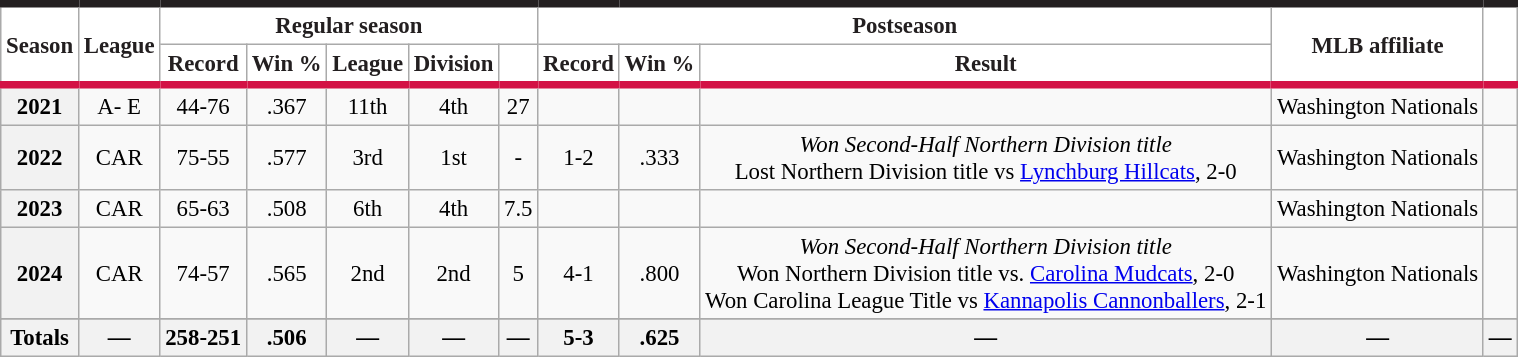<table class="wikitable sortable plainrowheaders" style="font-size: 95%; text-align:center;">
<tr>
<th rowspan="2" scope="col" style="background-color:#ffffff; border-top:#231F20 5px solid; border-bottom:#D31245 5px solid; color:#231F20">Season</th>
<th rowspan="2" scope="col" style="background-color:#ffffff; border-top:#231F20 5px solid; border-bottom:#D31245 5px solid; color:#231F20">League</th>
<th colspan="5" scope="col" style="background-color:#ffffff; border-top:#231F20 5px solid; color:#231F20">Regular season</th>
<th colspan="3" scope="col" style="background-color:#ffffff; border-top:#231F20 5px solid; color:#231F20">Postseason</th>
<th rowspan="2" scope="col" style="background-color:#ffffff; border-top:#231F20 5px solid; border-bottom:#D31245 5px solid; color:#231F20">MLB affiliate</th>
<th rowspan="2" scope="col" class="unsortable" style="background-color:#ffffff; border-top:#231F20 5px solid; border-bottom:#D31245 5px solid; color:#231F20"></th>
</tr>
<tr>
<th scope="col" style="background-color:#ffffff; border-bottom:#D31245 5px solid; color:#231F20">Record</th>
<th scope="col" style="background-color:#ffffff; border-bottom:#D31245 5px solid; color:#231F20">Win %</th>
<th scope="col" style="background-color:#ffffff; border-bottom:#D31245 5px solid; color:#231F20">League</th>
<th scope="col" style="background-color:#ffffff; border-bottom:#D31245 5px solid; color:#231F20">Division</th>
<th scope="col" style="background-color:#ffffff; border-bottom:#D31245 5px solid; color:#231F20"></th>
<th scope="col" style="background-color:#ffffff; border-bottom:#D31245 5px solid; color:#231F20">Record</th>
<th scope="col" style="background-color:#ffffff; border-bottom:#D31245 5px solid; color:#231F20">Win %</th>
<th scope="col" class="unsortable" style="background-color:#ffffff; border-bottom:#D31245 5px solid; color:#231F20">Result</th>
</tr>
<tr>
<th scope="row" style="text-align:center">2021</th>
<td>A- E</td>
<td>44-76</td>
<td>.367</td>
<td>11th</td>
<td>4th</td>
<td>27</td>
<td></td>
<td></td>
<td></td>
<td>Washington Nationals</td>
<td></td>
</tr>
<tr>
<th scope="row" style="text-align:center">2022</th>
<td>CAR</td>
<td>75-55</td>
<td>.577</td>
<td>3rd</td>
<td>1st</td>
<td>-</td>
<td>1-2</td>
<td>.333</td>
<td><em>Won Second-Half Northern Division title</em><br>Lost Northern Division title vs <a href='#'>Lynchburg Hillcats</a>, 2-0</td>
<td>Washington Nationals</td>
<td></td>
</tr>
<tr>
<th scope="row" style="text-align:center">2023</th>
<td>CAR</td>
<td>65-63</td>
<td>.508</td>
<td>6th</td>
<td>4th</td>
<td>7.5</td>
<td></td>
<td></td>
<td></td>
<td>Washington Nationals</td>
<td></td>
</tr>
<tr>
<th>2024</th>
<td>CAR</td>
<td>74-57</td>
<td>.565</td>
<td>2nd</td>
<td>2nd</td>
<td>5</td>
<td>4-1</td>
<td>.800</td>
<td><em>Won Second-Half Northern Division title</em><br>Won Northern Division title vs. <a href='#'>Carolina Mudcats</a>, 2-0<br>Won Carolina League Title vs <a href='#'>Kannapolis Cannonballers</a>, 2-1</td>
<td>Washington Nationals</td>
<td></td>
</tr>
<tr>
</tr>
<tr class="sortbottom">
<th scope="row" style="text-align:center"><strong>Totals</strong></th>
<th>—</th>
<th>258-251</th>
<th>.506</th>
<th>—</th>
<th>—</th>
<th>—</th>
<th>5-3</th>
<th>.625</th>
<th>—</th>
<th>—</th>
<th>—</th>
</tr>
</table>
